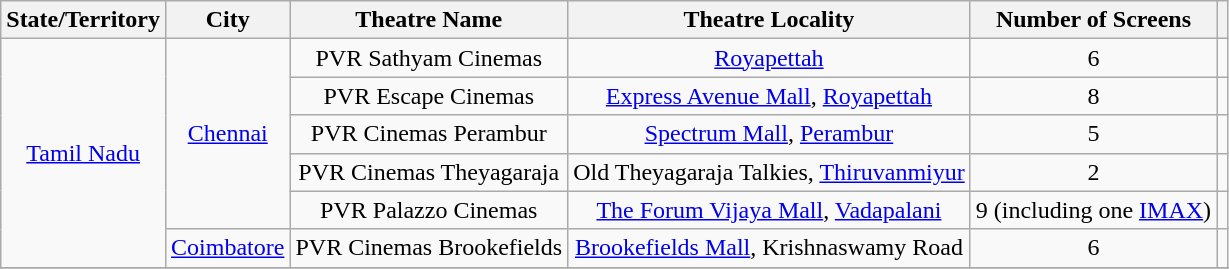<table class="wikitable" style="text-align: center">
<tr>
<th>State/Territory</th>
<th>City</th>
<th>Theatre Name</th>
<th>Theatre Locality</th>
<th>Number of Screens</th>
<th></th>
</tr>
<tr>
<td rowspan="6"><a href='#'>Tamil Nadu</a></td>
<td rowspan="5"><a href='#'>Chennai</a></td>
<td>PVR Sathyam Cinemas</td>
<td><a href='#'>Royapettah</a></td>
<td>6</td>
<td></td>
</tr>
<tr>
<td>PVR Escape Cinemas</td>
<td><a href='#'> Express Avenue Mall</a>, <a href='#'>Royapettah</a></td>
<td>8</td>
<td></td>
</tr>
<tr>
<td>PVR Cinemas Perambur</td>
<td><a href='#'>Spectrum Mall</a>, <a href='#'>Perambur</a></td>
<td>5</td>
<td></td>
</tr>
<tr>
<td>PVR Cinemas Theyagaraja</td>
<td>Old Theyagaraja Talkies, <a href='#'>Thiruvanmiyur</a></td>
<td>2</td>
<td></td>
</tr>
<tr>
<td>PVR Palazzo Cinemas</td>
<td><a href='#'> The Forum Vijaya Mall</a>, <a href='#'>Vadapalani</a></td>
<td>9 (including one <a href='#'>IMAX</a>)</td>
<td></td>
</tr>
<tr>
<td rowspan="1"><a href='#'>Coimbatore</a></td>
<td>PVR Cinemas Brookefields</td>
<td><a href='#'>Brookefields Mall</a>, Krishnaswamy Road</td>
<td>6</td>
<td></td>
</tr>
<tr>
</tr>
</table>
